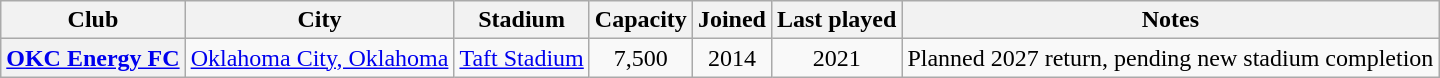<table class="wikitable sortable plainrowheaders">
<tr>
<th scope="col">Club</th>
<th scope="col">City</th>
<th scope="col">Stadium</th>
<th scope="col">Capacity</th>
<th scope="col">Joined</th>
<th scope="col">Last played</th>
<th scope="col">Notes</th>
</tr>
<tr>
<th scope="row"><a href='#'>OKC Energy FC</a></th>
<td><a href='#'>Oklahoma City, Oklahoma</a></td>
<td><a href='#'>Taft Stadium</a></td>
<td style="text-align:center;">7,500</td>
<td style="text-align:center;">2014</td>
<td style="text-align:center;">2021</td>
<td style="text-align:center;">Planned 2027 return, pending new stadium completion</td>
</tr>
</table>
